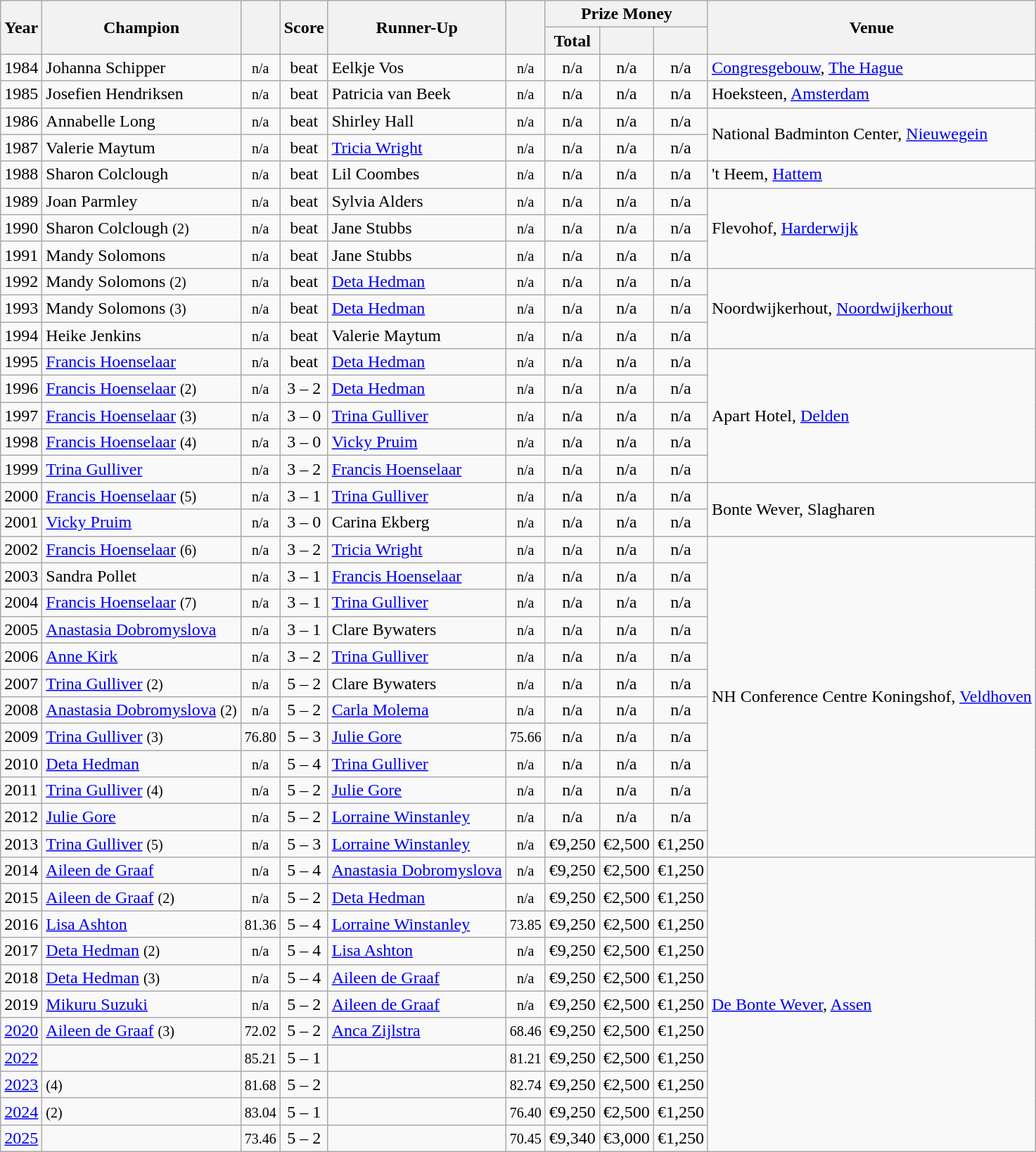<table class="wikitable sortable">
<tr>
<th rowspan=2>Year</th>
<th rowspan=2>Champion</th>
<th rowspan=2></th>
<th rowspan=2>Score</th>
<th rowspan=2>Runner-Up</th>
<th rowspan=2></th>
<th colspan=3>Prize Money</th>
<th rowspan=2>Venue</th>
</tr>
<tr>
<th>Total</th>
<th></th>
<th></th>
</tr>
<tr>
<td>1984</td>
<td> Johanna Schipper</td>
<td align=center><small><span>n/a</span></small></td>
<td align=center>beat</td>
<td> Eelkje Vos</td>
<td align=center><small><span>n/a</span></small></td>
<td align=center>n/a</td>
<td align=center>n/a</td>
<td align=center>n/a</td>
<td><a href='#'>Congresgebouw</a>, <a href='#'>The Hague</a></td>
</tr>
<tr>
<td>1985</td>
<td> Josefien Hendriksen</td>
<td align=center><small><span>n/a</span></small></td>
<td align=center>beat</td>
<td> Patricia van Beek</td>
<td align=center><small><span>n/a</span></small></td>
<td align=center>n/a</td>
<td align=center>n/a</td>
<td align=center>n/a</td>
<td>Hoeksteen, <a href='#'>Amsterdam</a></td>
</tr>
<tr>
<td>1986</td>
<td> Annabelle Long</td>
<td align=center><small><span>n/a</span></small></td>
<td align=center>beat</td>
<td> Shirley Hall</td>
<td align=center><small><span>n/a</span></small></td>
<td align=center>n/a</td>
<td align=center>n/a</td>
<td align=center>n/a</td>
<td rowspan=2>National Badminton Center, <a href='#'>Nieuwegein</a></td>
</tr>
<tr>
<td>1987</td>
<td> Valerie Maytum</td>
<td align=center><small><span>n/a</span></small></td>
<td align=center>beat</td>
<td> <a href='#'>Tricia Wright</a></td>
<td align=center><small><span>n/a</span></small></td>
<td align=center>n/a</td>
<td align=center>n/a</td>
<td align=center>n/a</td>
</tr>
<tr>
<td>1988</td>
<td> Sharon Colclough</td>
<td align=center><small><span>n/a</span></small></td>
<td align=center>beat</td>
<td> Lil Coombes</td>
<td align=center><small><span>n/a</span></small></td>
<td align=center>n/a</td>
<td align=center>n/a</td>
<td align=center>n/a</td>
<td>'t Heem, <a href='#'>Hattem</a></td>
</tr>
<tr>
<td>1989</td>
<td> Joan Parmley</td>
<td align=center><small><span>n/a</span></small></td>
<td align=center>beat</td>
<td> Sylvia Alders</td>
<td align=center><small><span>n/a</span></small></td>
<td align=center>n/a</td>
<td align=center>n/a</td>
<td align=center>n/a</td>
<td rowspan=3>Flevohof, <a href='#'>Harderwijk</a></td>
</tr>
<tr>
<td>1990</td>
<td> Sharon Colclough <small>(2)</small></td>
<td align=center><small><span>n/a</span></small></td>
<td align=center>beat</td>
<td> Jane Stubbs</td>
<td align=center><small><span>n/a</span></small></td>
<td align=center>n/a</td>
<td align=center>n/a</td>
<td align=center>n/a</td>
</tr>
<tr>
<td>1991</td>
<td> Mandy Solomons</td>
<td align=center><small><span>n/a</span></small></td>
<td align=center>beat</td>
<td> Jane Stubbs</td>
<td align=center><small><span>n/a</span></small></td>
<td align=center>n/a</td>
<td align=center>n/a</td>
<td align=center>n/a</td>
</tr>
<tr>
<td>1992</td>
<td> Mandy Solomons <small>(2)</small></td>
<td align=center><small><span>n/a</span></small></td>
<td align=center>beat</td>
<td> <a href='#'>Deta Hedman</a></td>
<td align=center><small><span>n/a</span></small></td>
<td align=center>n/a</td>
<td align=center>n/a</td>
<td align=center>n/a</td>
<td rowspan=3>Noordwijkerhout, <a href='#'>Noordwijkerhout</a></td>
</tr>
<tr>
<td>1993</td>
<td> Mandy Solomons <small>(3)</small></td>
<td align=center><small><span>n/a</span></small></td>
<td align=center>beat</td>
<td> <a href='#'>Deta Hedman</a></td>
<td align=center><small><span>n/a</span></small></td>
<td align=center>n/a</td>
<td align=center>n/a</td>
<td align=center>n/a</td>
</tr>
<tr>
<td>1994</td>
<td> Heike Jenkins</td>
<td align=center><small><span>n/a</span></small></td>
<td align=center>beat</td>
<td> Valerie Maytum</td>
<td align=center><small><span>n/a</span></small></td>
<td align=center>n/a</td>
<td align=center>n/a</td>
<td align=center>n/a</td>
</tr>
<tr>
<td>1995</td>
<td> <a href='#'>Francis Hoenselaar</a></td>
<td align=center><small><span>n/a</span></small></td>
<td align=center>beat</td>
<td> <a href='#'>Deta Hedman</a></td>
<td align=center><small><span>n/a</span></small></td>
<td align=center>n/a</td>
<td align=center>n/a</td>
<td align=center>n/a</td>
<td rowspan=5>Apart Hotel, <a href='#'>Delden</a></td>
</tr>
<tr>
<td>1996</td>
<td> <a href='#'>Francis Hoenselaar</a> <small>(2)</small></td>
<td align=center><small><span>n/a</span></small></td>
<td align=center>3 – 2</td>
<td> <a href='#'>Deta Hedman</a></td>
<td align=center><small><span>n/a</span></small></td>
<td align=center>n/a</td>
<td align=center>n/a</td>
<td align=center>n/a</td>
</tr>
<tr>
<td>1997</td>
<td> <a href='#'>Francis Hoenselaar</a> <small>(3)</small></td>
<td align=center><small><span>n/a</span></small></td>
<td align=center>3 – 0</td>
<td> <a href='#'>Trina Gulliver</a></td>
<td align=center><small><span>n/a</span></small></td>
<td align=center>n/a</td>
<td align=center>n/a</td>
<td align=center>n/a</td>
</tr>
<tr>
<td>1998</td>
<td> <a href='#'>Francis Hoenselaar</a> <small>(4)</small></td>
<td align=center><small><span>n/a</span></small></td>
<td align=center>3 – 0</td>
<td> <a href='#'>Vicky Pruim</a></td>
<td align=center><small><span>n/a</span></small></td>
<td align=center>n/a</td>
<td align=center>n/a</td>
<td align=center>n/a</td>
</tr>
<tr>
<td>1999</td>
<td> <a href='#'>Trina Gulliver</a></td>
<td align=center><small><span>n/a</span></small></td>
<td align=center>3 – 2</td>
<td> <a href='#'>Francis Hoenselaar</a></td>
<td align=center><small><span>n/a</span></small></td>
<td align=center>n/a</td>
<td align=center>n/a</td>
<td align=center>n/a</td>
</tr>
<tr>
<td>2000</td>
<td> <a href='#'>Francis Hoenselaar</a> <small>(5)</small></td>
<td align=center><small><span>n/a</span></small></td>
<td align=center>3 – 1</td>
<td> <a href='#'>Trina Gulliver</a></td>
<td align=center><small><span>n/a</span></small></td>
<td align=center>n/a</td>
<td align=center>n/a</td>
<td align=center>n/a</td>
<td rowspan=2>Bonte Wever, Slagharen</td>
</tr>
<tr>
<td>2001</td>
<td> <a href='#'>Vicky Pruim</a></td>
<td align=center><small><span>n/a</span></small></td>
<td align=center>3 – 0</td>
<td> Carina Ekberg</td>
<td align=center><small><span>n/a</span></small></td>
<td align=center>n/a</td>
<td align=center>n/a</td>
<td align=center>n/a</td>
</tr>
<tr>
<td>2002</td>
<td> <a href='#'>Francis Hoenselaar</a> <small>(6)</small></td>
<td align=center><small><span>n/a</span></small></td>
<td align=center>3 – 2</td>
<td> <a href='#'>Tricia Wright</a></td>
<td align=center><small><span>n/a</span></small></td>
<td align=center>n/a</td>
<td align=center>n/a</td>
<td align=center>n/a</td>
<td rowspan=12>NH Conference Centre Koningshof, <a href='#'>Veldhoven</a></td>
</tr>
<tr>
<td>2003</td>
<td> Sandra Pollet</td>
<td align=center><small><span>n/a</span></small></td>
<td align=center>3 – 1</td>
<td> <a href='#'>Francis Hoenselaar</a></td>
<td align=center><small><span>n/a</span></small></td>
<td align=center>n/a</td>
<td align=center>n/a</td>
<td align=center>n/a</td>
</tr>
<tr>
<td>2004</td>
<td> <a href='#'>Francis Hoenselaar</a> <small>(7)</small></td>
<td align=center><small><span>n/a</span></small></td>
<td align=center>3 – 1</td>
<td> <a href='#'>Trina Gulliver</a></td>
<td align=center><small><span>n/a</span></small></td>
<td align=center>n/a</td>
<td align=center>n/a</td>
<td align=center>n/a</td>
</tr>
<tr>
<td>2005</td>
<td> <a href='#'>Anastasia Dobromyslova</a></td>
<td align=center><small><span>n/a</span></small></td>
<td align=center>3 – 1</td>
<td> Clare Bywaters</td>
<td align=center><small><span>n/a</span></small></td>
<td align=center>n/a</td>
<td align=center>n/a</td>
<td align=center>n/a</td>
</tr>
<tr>
<td>2006</td>
<td> <a href='#'>Anne Kirk</a></td>
<td align=center><small><span>n/a</span></small></td>
<td align=center>3 – 2</td>
<td> <a href='#'>Trina Gulliver</a></td>
<td align=center><small><span>n/a</span></small></td>
<td align=center>n/a</td>
<td align=center>n/a</td>
<td align=center>n/a</td>
</tr>
<tr>
<td>2007</td>
<td> <a href='#'>Trina Gulliver</a> <small>(2)</small></td>
<td align=center><small><span>n/a</span></small></td>
<td align=center>5 – 2</td>
<td> Clare Bywaters</td>
<td align=center><small><span>n/a</span></small></td>
<td align=center>n/a</td>
<td align=center>n/a</td>
<td align=center>n/a</td>
</tr>
<tr>
<td>2008</td>
<td> <a href='#'>Anastasia Dobromyslova</a> <small>(2)</small></td>
<td align=center><small><span>n/a</span></small></td>
<td align=center>5 – 2</td>
<td> <a href='#'>Carla Molema</a></td>
<td align=center><small><span>n/a</span></small></td>
<td align=center>n/a</td>
<td align=center>n/a</td>
<td align=center>n/a</td>
</tr>
<tr>
<td>2009</td>
<td> <a href='#'>Trina Gulliver</a> <small>(3)</small></td>
<td align=center><small><span>76.80</span></small></td>
<td align=center>5 – 3</td>
<td> <a href='#'>Julie Gore</a></td>
<td align=center><small><span>75.66</span></small></td>
<td align=center>n/a</td>
<td align=center>n/a</td>
<td align=center>n/a</td>
</tr>
<tr>
<td>2010</td>
<td> <a href='#'>Deta Hedman</a></td>
<td align=center><small><span>n/a</span></small></td>
<td align=center>5 – 4</td>
<td> <a href='#'>Trina Gulliver</a></td>
<td align=center><small><span>n/a</span></small></td>
<td align=center>n/a</td>
<td align=center>n/a</td>
<td align=center>n/a</td>
</tr>
<tr>
<td>2011</td>
<td> <a href='#'>Trina Gulliver</a> <small>(4)</small></td>
<td align=center><small><span>n/a</span></small></td>
<td align=center>5 – 2</td>
<td> <a href='#'>Julie Gore</a></td>
<td align=center><small><span>n/a</span></small></td>
<td align=center>n/a</td>
<td align=center>n/a</td>
<td align=center>n/a</td>
</tr>
<tr>
<td>2012</td>
<td> <a href='#'>Julie Gore</a></td>
<td align=center><small><span>n/a</span></small></td>
<td align=center>5 – 2</td>
<td> <a href='#'>Lorraine Winstanley</a></td>
<td align=center><small><span>n/a</span></small></td>
<td align=center>n/a</td>
<td align=center>n/a</td>
<td align=center>n/a</td>
</tr>
<tr>
<td>2013</td>
<td> <a href='#'>Trina Gulliver</a> <small>(5)</small></td>
<td align=center><small><span>n/a</span></small></td>
<td align=center>5 – 3</td>
<td> <a href='#'>Lorraine Winstanley</a></td>
<td align=center><small><span>n/a</span></small></td>
<td align=center>€9,250</td>
<td align=center>€2,500</td>
<td align=center>€1,250</td>
</tr>
<tr>
<td>2014</td>
<td> <a href='#'>Aileen de Graaf</a></td>
<td align=center><small><span>n/a</span></small></td>
<td align=center>5 – 4</td>
<td> <a href='#'>Anastasia Dobromyslova</a></td>
<td align=center><small><span>n/a</span></small></td>
<td align=center>€9,250</td>
<td align=center>€2,500</td>
<td align=center>€1,250</td>
<td rowspan=11><a href='#'>De Bonte Wever</a>, <a href='#'>Assen</a></td>
</tr>
<tr>
<td>2015</td>
<td> <a href='#'>Aileen de Graaf</a> <small>(2)</small></td>
<td align=center><small><span>n/a</span></small></td>
<td align=center>5 – 2</td>
<td> <a href='#'>Deta Hedman</a></td>
<td align=center><small><span>n/a</span></small></td>
<td align=center>€9,250</td>
<td align=center>€2,500</td>
<td align=center>€1,250</td>
</tr>
<tr>
<td>2016</td>
<td> <a href='#'>Lisa Ashton</a></td>
<td align=center><small><span>81.36</span></small></td>
<td align=center>5 – 4</td>
<td> <a href='#'>Lorraine Winstanley</a></td>
<td align=center><small><span>73.85</span></small></td>
<td align=center>€9,250</td>
<td align=center>€2,500</td>
<td align=center>€1,250</td>
</tr>
<tr>
<td>2017</td>
<td> <a href='#'>Deta Hedman</a> <small>(2)</small></td>
<td align=center><small><span>n/a</span></small></td>
<td align=center>5 – 4</td>
<td> <a href='#'>Lisa Ashton</a></td>
<td align=center><small><span>n/a</span></small></td>
<td align=center>€9,250</td>
<td align=center>€2,500</td>
<td align=center>€1,250</td>
</tr>
<tr>
<td>2018</td>
<td> <a href='#'>Deta Hedman</a> <small>(3)</small></td>
<td align=center><small><span>n/a</span></small></td>
<td align=center>5 – 4</td>
<td> <a href='#'>Aileen de Graaf</a></td>
<td align=center><small><span>n/a</span></small></td>
<td align=center>€9,250</td>
<td align=center>€2,500</td>
<td align=center>€1,250</td>
</tr>
<tr>
<td>2019</td>
<td> <a href='#'>Mikuru Suzuki</a></td>
<td align=center><small><span>n/a</span></small></td>
<td align=center>5 – 2</td>
<td> <a href='#'>Aileen de Graaf</a></td>
<td align=center><small><span>n/a</span></small></td>
<td align=center>€9,250</td>
<td align=center>€2,500</td>
<td align=center>€1,250</td>
</tr>
<tr>
<td><a href='#'>2020</a></td>
<td> <a href='#'>Aileen de Graaf</a> <small>(3)</small></td>
<td align=center><small><span>72.02</span></small></td>
<td align=center>5 – 2</td>
<td> <a href='#'>Anca Zijlstra</a></td>
<td align=center><small><span>68.46</span></small></td>
<td align=center>€9,250</td>
<td align=center>€2,500</td>
<td align=center>€1,250</td>
</tr>
<tr>
<td><a href='#'>2022</a></td>
<td></td>
<td align=center><small><span>85.21</span></small></td>
<td align=center>5 – 1</td>
<td></td>
<td align=center><small><span>81.21</span></small></td>
<td align=center>€9,250</td>
<td align=center>€2,500</td>
<td align=center>€1,250</td>
</tr>
<tr>
<td><a href='#'>2023</a></td>
<td> <small>(4)</small></td>
<td align=center><small><span>81.68</span></small></td>
<td align=center>5 – 2</td>
<td></td>
<td align=center><small><span>82.74</span></small></td>
<td align=center>€9,250</td>
<td align=center>€2,500</td>
<td align=center>€1,250</td>
</tr>
<tr>
<td><a href='#'>2024</a></td>
<td> <small>(2)</small></td>
<td align=center><small><span>83.04</span></small></td>
<td align=center>5 – 1</td>
<td></td>
<td align=center><small><span>76.40</span></small></td>
<td align=center>€9,250</td>
<td align=center>€2,500</td>
<td align=center>€1,250</td>
</tr>
<tr>
<td><a href='#'>2025</a></td>
<td></td>
<td align=center><small><span>73.46</span></small></td>
<td align=center>5 – 2</td>
<td></td>
<td align=center><small><span>70.45</span></small></td>
<td align=center>€9,340</td>
<td align=center>€3,000</td>
<td align=center>€1,250</td>
</tr>
</table>
